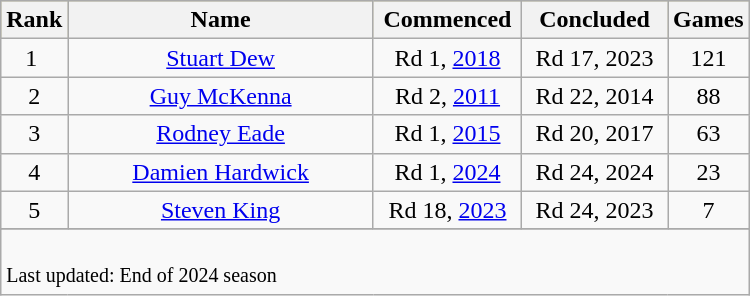<table class="wikitable sortable" style="width:500px;">
<tr style="background:#bdb76b;">
<th width=5%>Rank</th>
<th width=45%>Name</th>
<th width=20%>Commenced</th>
<th width=20%>Concluded</th>
<th width=10%>Games</th>
</tr>
<tr>
<td align=center>1 </td>
<td align=center><a href='#'>Stuart Dew</a></td>
<td align=center>Rd 1, <a href='#'>2018</a></td>
<td align=center>Rd 17, 2023</td>
<td align=center>121</td>
</tr>
<tr>
<td align=center>2</td>
<td align=center><a href='#'>Guy McKenna</a></td>
<td align=center>Rd 2, <a href='#'>2011</a></td>
<td align=center>Rd 22, 2014</td>
<td align=center>88</td>
</tr>
<tr>
<td align=center>3</td>
<td align=center><a href='#'>Rodney Eade</a></td>
<td align=center>Rd 1, <a href='#'>2015</a></td>
<td align=center>Rd 20, 2017</td>
<td align=center>63</td>
</tr>
<tr>
<td align=center>4</td>
<td align=center><a href='#'>Damien Hardwick</a></td>
<td align=center>Rd 1, <a href='#'>2024</a></td>
<td align=center>Rd 24, 2024</td>
<td align=center>23</td>
</tr>
<tr>
<td align=center>5</td>
<td align=center><a href='#'>Steven King</a></td>
<td align=center>Rd 18, <a href='#'>2023</a></td>
<td align=center>Rd 24, 2023</td>
<td align=center>7</td>
</tr>
<tr>
</tr>
<tr class="sortbottom">
<td colspan=9><br><small>Last updated: End of 2024 season</small></td>
</tr>
</table>
